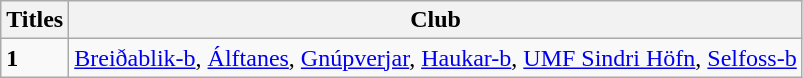<table class="wikitable" style="text-align: Left">
<tr>
<th>Titles</th>
<th>Club</th>
</tr>
<tr>
<td><strong>1</strong></td>
<td><a href='#'>Breiðablik-b</a>, <a href='#'>Álftanes</a>, <a href='#'>Gnúpverjar</a>, <a href='#'>Haukar-b</a>, <a href='#'>UMF Sindri Höfn</a>, <a href='#'>Selfoss-b</a></td>
</tr>
</table>
